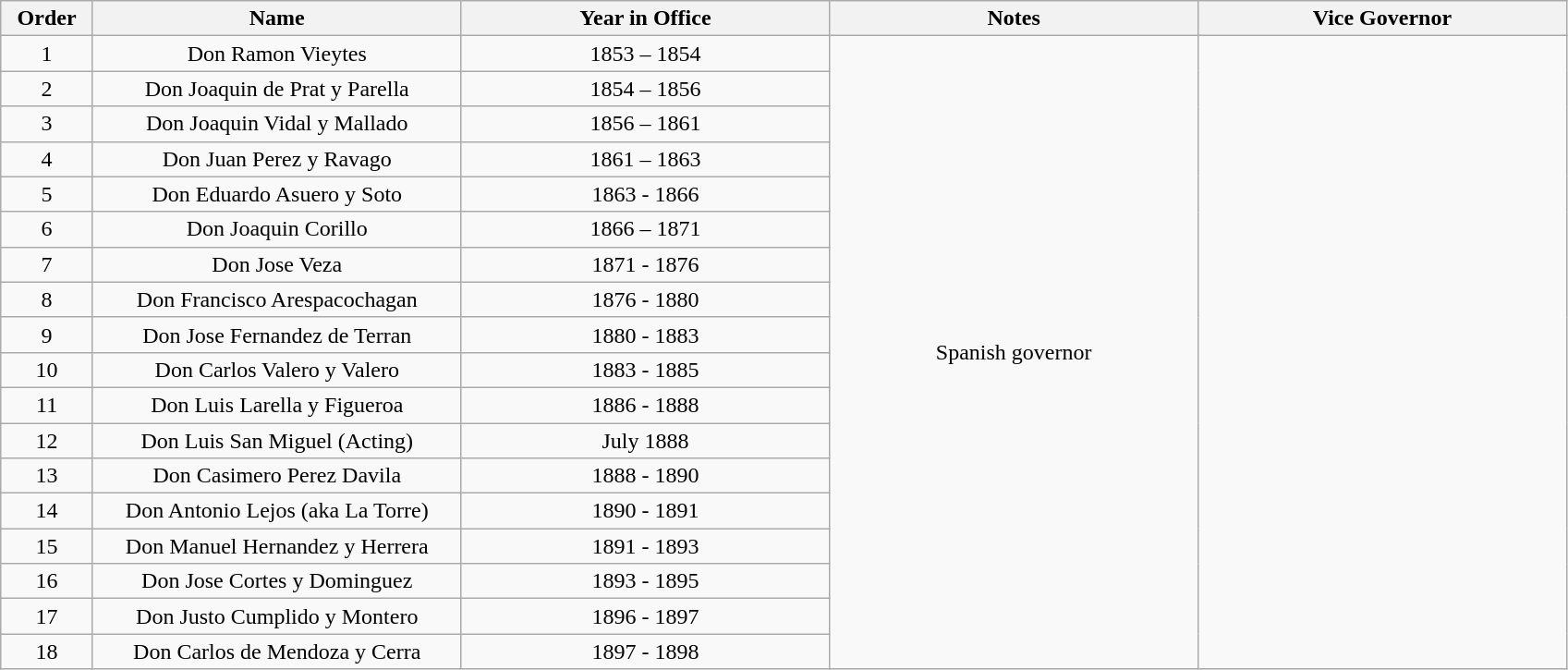<table class="wikitable" style="text-align:center;">
<tr>
<th width=5%>Order</th>
<th width=20%>Name</th>
<th width=20%>Year in Office</th>
<th width=20%>Notes</th>
<th width=20%>Vice Governor</th>
</tr>
<tr>
<td>1</td>
<td>Don Ramon Vieytes</td>
<td>1853 – 1854</td>
<td rowspan=18>Spanish governor</td>
<td rowspan=36></td>
</tr>
<tr>
<td>2</td>
<td>Don Joaquin de Prat y Parella</td>
<td>1854 – 1856</td>
</tr>
<tr>
<td>3</td>
<td>Don Joaquin Vidal y Mallado</td>
<td>1856 – 1861</td>
</tr>
<tr>
<td>4</td>
<td>Don Juan Perez y Ravago</td>
<td>1861 – 1863</td>
</tr>
<tr>
<td>5</td>
<td>Don Eduardo Asuero y Soto</td>
<td>1863 - 1866</td>
</tr>
<tr>
<td>6</td>
<td>Don Joaquin Corillo</td>
<td>1866 – 1871</td>
</tr>
<tr>
<td>7</td>
<td>Don Jose Veza</td>
<td>1871 - 1876</td>
</tr>
<tr>
<td>8</td>
<td>Don Francisco Arespacochagan</td>
<td>1876 - 1880</td>
</tr>
<tr>
<td>9</td>
<td>Don Jose Fernandez de Terran</td>
<td>1880 - 1883</td>
</tr>
<tr>
<td>10</td>
<td>Don Carlos Valero y Valero</td>
<td>1883 - 1885</td>
</tr>
<tr>
<td>11</td>
<td>Don Luis Larella y Figueroa</td>
<td>1886 - 1888</td>
</tr>
<tr>
<td>12</td>
<td>Don Luis San Miguel (Acting)</td>
<td>July 1888</td>
</tr>
<tr>
<td>13</td>
<td>Don Casimero Perez Davila</td>
<td>1888 - 1890</td>
</tr>
<tr>
<td>14</td>
<td>Don Antonio Lejos (aka La Torre)</td>
<td>1890 - 1891</td>
</tr>
<tr>
<td>15</td>
<td>Don Manuel Hernandez y Herrera</td>
<td>1891 - 1893</td>
</tr>
<tr>
<td>16</td>
<td>Don Jose Cortes y Dominguez</td>
<td>1893 - 1895</td>
</tr>
<tr>
<td>17</td>
<td>Don Justo Cumplido y Montero</td>
<td>1896 - 1897</td>
</tr>
<tr>
<td>18</td>
<td>Don Carlos de Mendoza y Cerra</td>
<td>1897 - 1898</td>
</tr>
</table>
